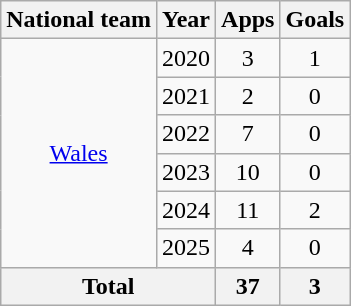<table class="wikitable" style="text-align:center">
<tr>
<th>National team</th>
<th>Year</th>
<th>Apps</th>
<th>Goals</th>
</tr>
<tr>
<td rowspan="6"><a href='#'>Wales</a></td>
<td>2020</td>
<td>3</td>
<td>1</td>
</tr>
<tr>
<td>2021</td>
<td>2</td>
<td>0</td>
</tr>
<tr>
<td>2022</td>
<td>7</td>
<td>0</td>
</tr>
<tr>
<td>2023</td>
<td>10</td>
<td>0</td>
</tr>
<tr>
<td>2024</td>
<td>11</td>
<td>2</td>
</tr>
<tr>
<td>2025</td>
<td>4</td>
<td>0</td>
</tr>
<tr>
<th colspan="2">Total</th>
<th>37</th>
<th>3</th>
</tr>
</table>
